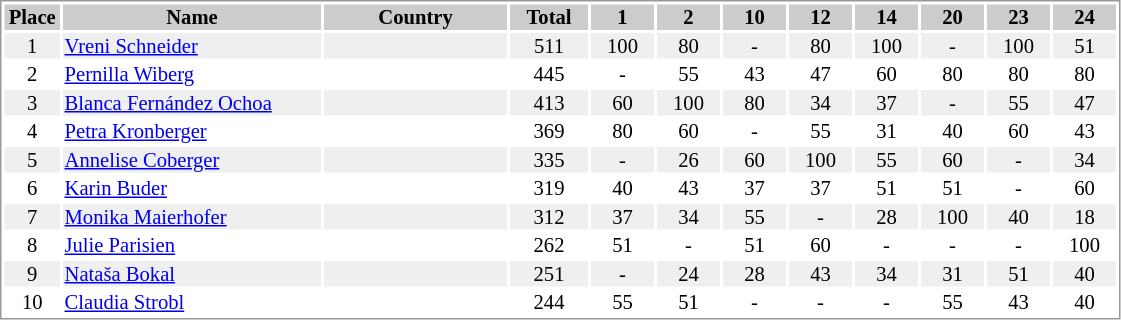<table border="0" style="border: 1px solid #999; background-color:#FFFFFF; text-align:center; font-size:86%; line-height:15px;">
<tr align="center" bgcolor="#CCCCCC">
<th width=35>Place</th>
<th width=170>Name</th>
<th width=120>Country</th>
<th width=50>Total</th>
<th width=40>1</th>
<th width=40>2</th>
<th width=40>10</th>
<th width=40>12</th>
<th width=40>14</th>
<th width=40>20</th>
<th width=40>23</th>
<th width=40>24</th>
</tr>
<tr bgcolor="#EFEFEF">
<td>1</td>
<td align="left"><a href='#'>Vreni Schneider</a></td>
<td align="left"></td>
<td>511</td>
<td>100</td>
<td>80</td>
<td>-</td>
<td>80</td>
<td>100</td>
<td>-</td>
<td>100</td>
<td>51</td>
</tr>
<tr>
<td>2</td>
<td align="left"><a href='#'>Pernilla Wiberg</a></td>
<td align="left"></td>
<td>445</td>
<td>-</td>
<td>55</td>
<td>43</td>
<td>47</td>
<td>60</td>
<td>80</td>
<td>80</td>
<td>80</td>
</tr>
<tr bgcolor="#EFEFEF">
<td>3</td>
<td align="left"><a href='#'>Blanca Fernández Ochoa</a></td>
<td align="left"></td>
<td>413</td>
<td>60</td>
<td>100</td>
<td>80</td>
<td>34</td>
<td>37</td>
<td>-</td>
<td>55</td>
<td>47</td>
</tr>
<tr>
<td>4</td>
<td align="left"><a href='#'>Petra Kronberger</a></td>
<td align="left"></td>
<td>369</td>
<td>80</td>
<td>60</td>
<td>-</td>
<td>55</td>
<td>31</td>
<td>40</td>
<td>60</td>
<td>43</td>
</tr>
<tr bgcolor="#EFEFEF">
<td>5</td>
<td align="left"><a href='#'>Annelise Coberger</a></td>
<td align="left"></td>
<td>335</td>
<td>-</td>
<td>26</td>
<td>60</td>
<td>100</td>
<td>55</td>
<td>60</td>
<td>-</td>
<td>34</td>
</tr>
<tr>
<td>6</td>
<td align="left"><a href='#'>Karin Buder</a></td>
<td align="left"></td>
<td>319</td>
<td>40</td>
<td>43</td>
<td>37</td>
<td>37</td>
<td>51</td>
<td>51</td>
<td>-</td>
<td>60</td>
</tr>
<tr bgcolor="#EFEFEF">
<td>7</td>
<td align="left"><a href='#'>Monika Maierhofer</a></td>
<td align="left"></td>
<td>312</td>
<td>37</td>
<td>34</td>
<td>55</td>
<td>-</td>
<td>28</td>
<td>100</td>
<td>40</td>
<td>18</td>
</tr>
<tr>
<td>8</td>
<td align="left"><a href='#'>Julie Parisien</a></td>
<td align="left"></td>
<td>262</td>
<td>51</td>
<td>-</td>
<td>51</td>
<td>60</td>
<td>-</td>
<td>-</td>
<td>-</td>
<td>100</td>
</tr>
<tr bgcolor="#EFEFEF">
<td>9</td>
<td align="left"><a href='#'>Nataša Bokal</a></td>
<td align="left"></td>
<td>251</td>
<td>-</td>
<td>24</td>
<td>28</td>
<td>43</td>
<td>34</td>
<td>31</td>
<td>51</td>
<td>40</td>
</tr>
<tr>
<td>10</td>
<td align="left"><a href='#'>Claudia Strobl</a></td>
<td align="left"></td>
<td>244</td>
<td>55</td>
<td>51</td>
<td>-</td>
<td>-</td>
<td>-</td>
<td>55</td>
<td>43</td>
<td>40</td>
</tr>
</table>
